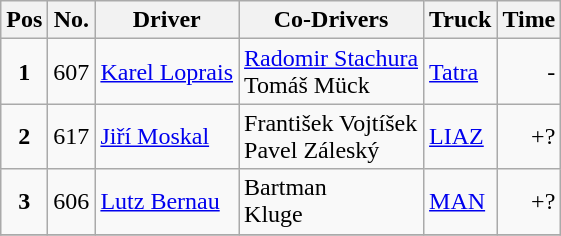<table class="wikitable">
<tr>
<th>Pos</th>
<th>No.</th>
<th>Driver</th>
<th>Co-Drivers</th>
<th>Truck</th>
<th>Time</th>
</tr>
<tr>
<td align=center><strong>1</strong></td>
<td>607</td>
<td> <a href='#'>Karel Loprais</a></td>
<td> <a href='#'>Radomir Stachura</a><br> Tomáš Mück</td>
<td><a href='#'>Tatra</a></td>
<td align="right">-</td>
</tr>
<tr>
<td align=center><strong>2</strong></td>
<td>617</td>
<td> <a href='#'>Jiří Moskal</a></td>
<td> František Vojtíšek<br> Pavel Záleský</td>
<td><a href='#'>LIAZ</a></td>
<td align="right">+?</td>
</tr>
<tr>
<td align=center><strong>3</strong></td>
<td>606</td>
<td> <a href='#'>Lutz Bernau</a></td>
<td> Bartman<br> Kluge</td>
<td><a href='#'>MAN</a></td>
<td align=right>+?</td>
</tr>
<tr>
</tr>
</table>
